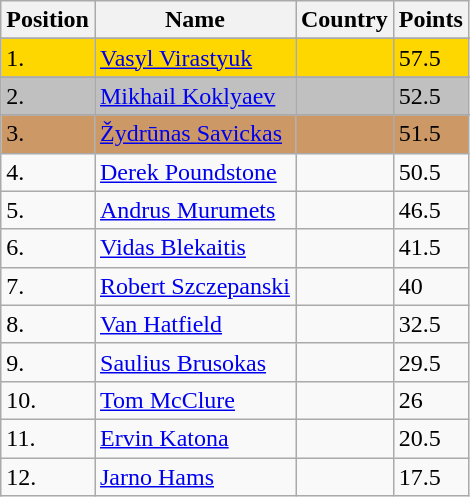<table class="wikitable">
<tr>
<th>Position</th>
<th>Name</th>
<th>Country</th>
<th>Points</th>
</tr>
<tr>
</tr>
<tr style="background:gold;">
<td>1.</td>
<td><a href='#'>Vasyl Virastyuk</a></td>
<td></td>
<td>57.5</td>
</tr>
<tr>
</tr>
<tr style="background:silver;">
<td>2.</td>
<td><a href='#'>Mikhail Koklyaev</a></td>
<td></td>
<td>52.5</td>
</tr>
<tr>
</tr>
<tr style="background:#c96;">
<td>3.</td>
<td><a href='#'>Žydrūnas Savickas</a></td>
<td></td>
<td>51.5</td>
</tr>
<tr>
<td>4.</td>
<td><a href='#'>Derek Poundstone</a></td>
<td></td>
<td>50.5</td>
</tr>
<tr>
<td>5.</td>
<td><a href='#'>Andrus Murumets</a></td>
<td></td>
<td>46.5</td>
</tr>
<tr>
<td>6.</td>
<td><a href='#'>Vidas Blekaitis</a></td>
<td></td>
<td>41.5</td>
</tr>
<tr>
<td>7.</td>
<td><a href='#'>Robert Szczepanski</a></td>
<td></td>
<td>40</td>
</tr>
<tr>
<td>8.</td>
<td><a href='#'>Van Hatfield</a></td>
<td></td>
<td>32.5</td>
</tr>
<tr>
<td>9.</td>
<td><a href='#'>Saulius Brusokas</a></td>
<td></td>
<td>29.5</td>
</tr>
<tr>
<td>10.</td>
<td><a href='#'>Tom McClure</a></td>
<td></td>
<td>26</td>
</tr>
<tr>
<td>11.</td>
<td><a href='#'>Ervin Katona</a></td>
<td></td>
<td>20.5</td>
</tr>
<tr>
<td>12.</td>
<td><a href='#'>Jarno Hams</a></td>
<td></td>
<td>17.5</td>
</tr>
</table>
